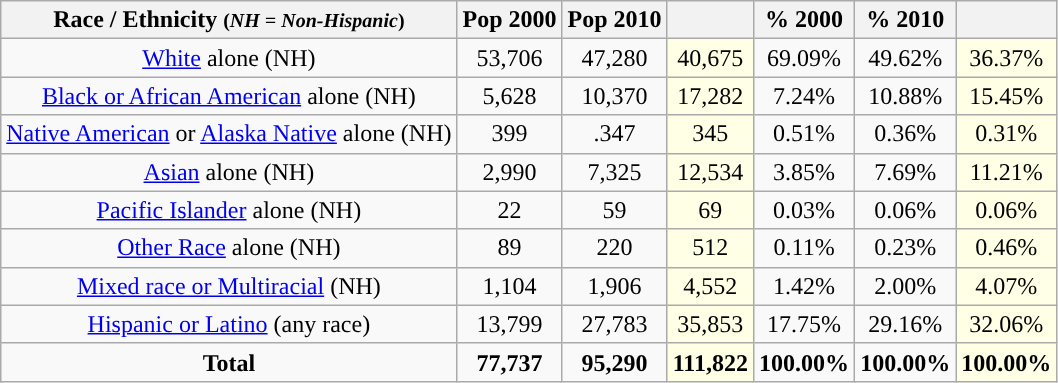<table class="wikitable" style="text-align:center;">
<tr>
<th>Race / Ethnicity <small>(<em>NH = Non-Hispanic</em>)</small></th>
<th>Pop 2000</th>
<th>Pop 2010</th>
<th></th>
<th>% 2000</th>
<th>% 2010</th>
<th></th>
</tr>
<tr>
<td><a href='#'>White</a> alone (NH)</td>
<td>53,706</td>
<td>47,280</td>
<td style='background: #ffffe6;'>40,675</td>
<td>69.09%</td>
<td>49.62%</td>
<td style='background: #ffffe6;'>36.37%</td>
</tr>
<tr>
<td><a href='#'>Black or African American</a> alone (NH)</td>
<td>5,628</td>
<td>10,370</td>
<td style='background: #ffffe6;'>17,282</td>
<td>7.24%</td>
<td>10.88%</td>
<td style='background: #ffffe6;'>15.45%</td>
</tr>
<tr>
<td><a href='#'>Native American</a> or <a href='#'>Alaska Native</a> alone (NH)</td>
<td>399</td>
<td>.347</td>
<td style='background: #ffffe6;'>345</td>
<td>0.51%</td>
<td>0.36%</td>
<td style='background: #ffffe6;'>0.31%</td>
</tr>
<tr>
<td><a href='#'>Asian</a> alone (NH)</td>
<td>2,990</td>
<td>7,325</td>
<td style='background: #ffffe6;'>12,534</td>
<td>3.85%</td>
<td>7.69%</td>
<td style='background: #ffffe6;'>11.21%</td>
</tr>
<tr>
<td><a href='#'>Pacific Islander</a> alone (NH)</td>
<td>22</td>
<td>59</td>
<td style='background: #ffffe6;'>69</td>
<td>0.03%</td>
<td>0.06%</td>
<td style='background: #ffffe6;'>0.06%</td>
</tr>
<tr>
<td><a href='#'>Other Race</a> alone (NH)</td>
<td>89</td>
<td>220</td>
<td style='background: #ffffe6;'>512</td>
<td>0.11%</td>
<td>0.23%</td>
<td style='background: #ffffe6;'>0.46%</td>
</tr>
<tr>
<td><a href='#'>Mixed race or Multiracial</a> (NH)</td>
<td>1,104</td>
<td>1,906</td>
<td style='background: #ffffe6;'>4,552</td>
<td>1.42%</td>
<td>2.00%</td>
<td style='background: #ffffe6;'>4.07%</td>
</tr>
<tr>
<td><a href='#'>Hispanic or Latino</a> (any race)</td>
<td>13,799</td>
<td>27,783</td>
<td style='background: #ffffe6;'>35,853</td>
<td>17.75%</td>
<td>29.16%</td>
<td style='background: #ffffe6;'>32.06%</td>
</tr>
<tr>
<td><strong>Total</strong></td>
<td><strong>77,737</strong></td>
<td><strong>95,290</strong></td>
<td style='background: #ffffe6;'><strong>111,822</strong></td>
<td><strong>100.00%</strong></td>
<td><strong>100.00%</strong></td>
<td style='background: #ffffe6;'><strong>100.00%</strong></td>
</tr>
</table>
